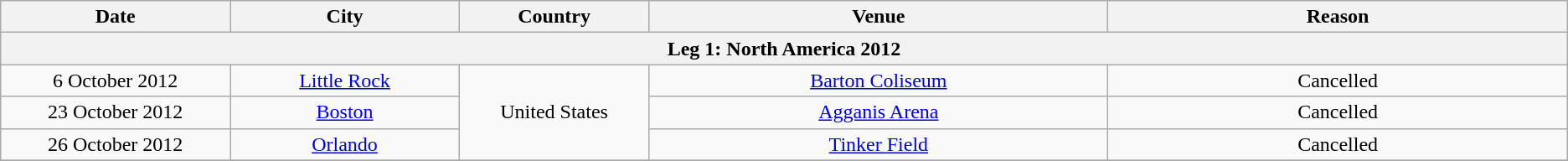<table class="wikitable" style="text-align:center;">
<tr>
<th scope="col" style="width:11em;">Date</th>
<th scope="col" style="width:11em;">City</th>
<th scope="col" style="width:9em;">Country</th>
<th scope="col" style="width:22.5em;">Venue</th>
<th scope="col" style="width:22.5em;">Reason</th>
</tr>
<tr>
<th colspan="5">Leg 1: North America 2012</th>
</tr>
<tr>
<td>6 October 2012</td>
<td><a href='#'>Little Rock</a></td>
<td rowspan="3">United States</td>
<td><a href='#'>Barton Coliseum</a></td>
<td>Cancelled</td>
</tr>
<tr>
<td>23 October 2012</td>
<td><a href='#'>Boston</a></td>
<td><a href='#'>Agganis Arena</a></td>
<td>Cancelled</td>
</tr>
<tr>
<td>26 October 2012</td>
<td><a href='#'>Orlando</a></td>
<td><a href='#'>Tinker Field</a></td>
<td>Cancelled</td>
</tr>
<tr>
</tr>
</table>
